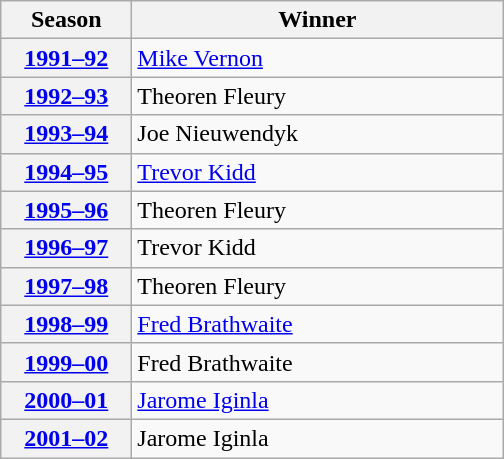<table class="wikitable">
<tr>
<th scope="col" style="width:5em">Season</th>
<th scope="col" style="width:15em">Winner</th>
</tr>
<tr>
<th scope="row"><a href='#'>1991–92</a></th>
<td><a href='#'>Mike Vernon</a></td>
</tr>
<tr>
<th scope="row"><a href='#'>1992–93</a></th>
<td>Theoren Fleury</td>
</tr>
<tr>
<th scope="row"><a href='#'>1993–94</a></th>
<td>Joe Nieuwendyk</td>
</tr>
<tr>
<th scope="row"><a href='#'>1994–95</a></th>
<td><a href='#'>Trevor Kidd</a></td>
</tr>
<tr>
<th scope="row"><a href='#'>1995–96</a></th>
<td>Theoren Fleury</td>
</tr>
<tr>
<th scope="row"><a href='#'>1996–97</a></th>
<td>Trevor Kidd</td>
</tr>
<tr>
<th scope="row"><a href='#'>1997–98</a></th>
<td>Theoren Fleury</td>
</tr>
<tr>
<th scope="row"><a href='#'>1998–99</a></th>
<td><a href='#'>Fred Brathwaite</a></td>
</tr>
<tr>
<th scope="row"><a href='#'>1999–00</a></th>
<td>Fred Brathwaite</td>
</tr>
<tr>
<th scope="row"><a href='#'>2000–01</a></th>
<td><a href='#'>Jarome Iginla</a></td>
</tr>
<tr>
<th scope="row"><a href='#'>2001–02</a></th>
<td>Jarome Iginla</td>
</tr>
</table>
